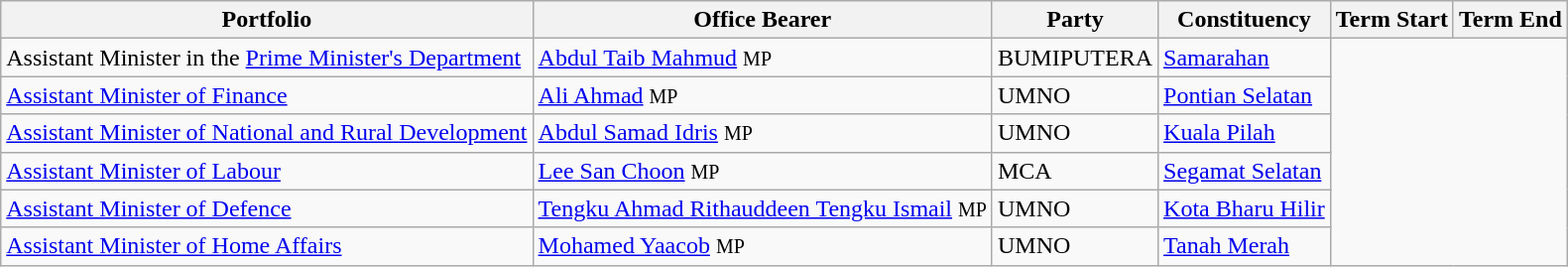<table class="sortable wikitable">
<tr>
<th>Portfolio</th>
<th>Office Bearer</th>
<th>Party</th>
<th>Constituency</th>
<th>Term Start</th>
<th>Term End</th>
</tr>
<tr>
<td>Assistant Minister in the <a href='#'>Prime Minister's Department</a></td>
<td><a href='#'>Abdul Taib Mahmud</a> <small>MP</small></td>
<td>BUMIPUTERA</td>
<td><a href='#'>Samarahan</a></td>
</tr>
<tr>
<td><a href='#'>Assistant Minister of Finance</a></td>
<td><a href='#'>Ali Ahmad</a> <small>MP</small></td>
<td>UMNO</td>
<td><a href='#'>Pontian Selatan</a></td>
</tr>
<tr>
<td><a href='#'>Assistant Minister of National and Rural Development</a></td>
<td><a href='#'>Abdul Samad Idris</a> <small>MP</small></td>
<td>UMNO</td>
<td><a href='#'>Kuala Pilah</a></td>
</tr>
<tr>
<td><a href='#'>Assistant Minister of Labour</a></td>
<td><a href='#'>Lee San Choon</a> <small>MP</small></td>
<td>MCA</td>
<td><a href='#'>Segamat Selatan</a></td>
</tr>
<tr>
<td><a href='#'>Assistant Minister of Defence</a></td>
<td><a href='#'>Tengku Ahmad Rithauddeen Tengku Ismail</a> <small>MP</small></td>
<td>UMNO</td>
<td><a href='#'>Kota Bharu Hilir</a></td>
</tr>
<tr>
<td><a href='#'>Assistant Minister of Home Affairs</a></td>
<td><a href='#'>Mohamed Yaacob</a> <small>MP</small></td>
<td>UMNO</td>
<td><a href='#'>Tanah Merah</a></td>
</tr>
</table>
